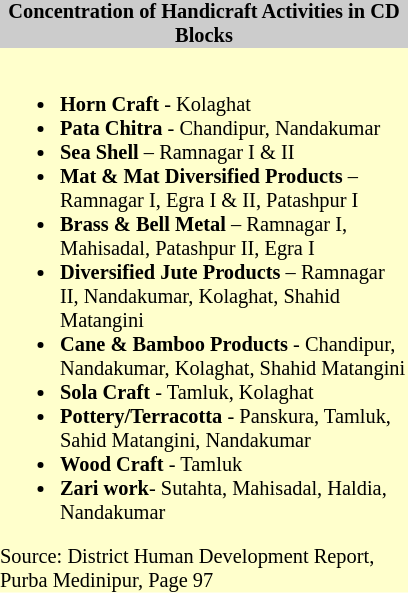<table class="toccolours" style="float: left; margin-right: 1em; font-size: 85%; background:#ffffcc; color:black; width:20em; max-width: 25%;" cellspacing="0" cellpadding="0">
<tr>
<th style="background-color:#cccccc;">Concentration of Handicraft Activities in CD Blocks</th>
</tr>
<tr>
<td style="text-align: left;"><br><ul><li><strong>Horn Craft</strong> - Kolaghat</li><li><strong>Pata Chitra</strong> - Chandipur, Nandakumar</li><li><strong>Sea Shell</strong> – Ramnagar I & II</li><li><strong>Mat & Mat Diversified Products</strong> – Ramnagar I, Egra I & II, Patashpur I</li><li><strong>Brass & Bell Metal</strong> – Ramnagar I, Mahisadal, Patashpur II, Egra I</li><li><strong>Diversified Jute Products</strong> – Ramnagar II, Nandakumar, Kolaghat, Shahid Matangini</li><li><strong>Cane & Bamboo Products</strong> - Chandipur, Nandakumar, Kolaghat, Shahid Matangini</li><li><strong>Sola Craft</strong> - Tamluk, Kolaghat</li><li><strong>Pottery/Terracotta</strong> - Panskura, Tamluk, Sahid Matangini, Nandakumar</li><li><strong>Wood Craft</strong> - Tamluk</li><li><strong>Zari work</strong>- Sutahta, Mahisadal, Haldia, Nandakumar</li></ul>Source: District Human Development Report, Purba Medinipur, Page 97</td>
</tr>
</table>
